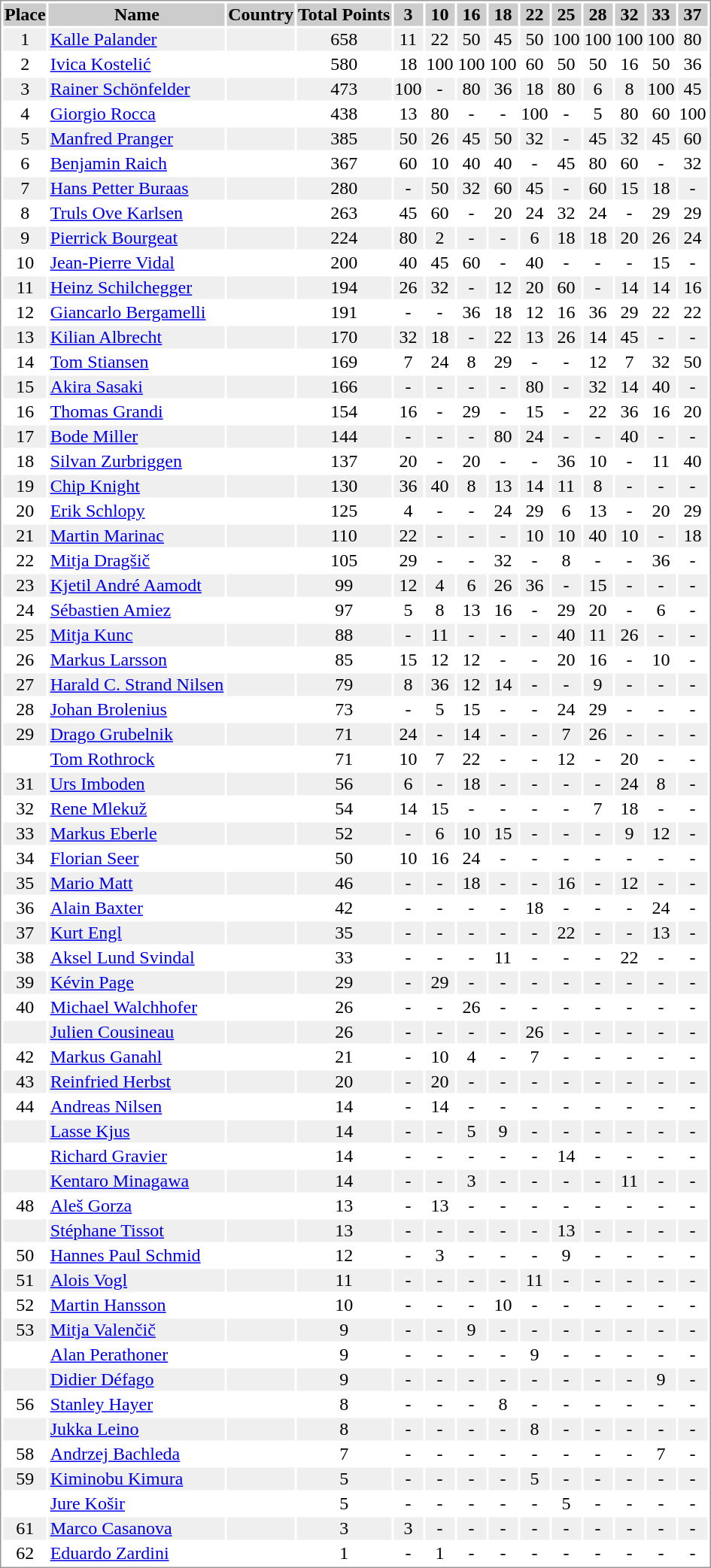<table border="0" style="border: 1px solid #999; background-color:#FFFFFF; text-align:center">
<tr align="center" bgcolor="#CCCCCC">
<th>Place</th>
<th>Name</th>
<th>Country</th>
<th>Total Points</th>
<th>3</th>
<th>10</th>
<th>16</th>
<th>18</th>
<th>22</th>
<th>25</th>
<th>28</th>
<th>32</th>
<th>33</th>
<th>37</th>
</tr>
<tr bgcolor="#EFEFEF">
<td>1</td>
<td align="left"><a href='#'>Kalle Palander</a></td>
<td align="left"></td>
<td>658</td>
<td>11</td>
<td>22</td>
<td>50</td>
<td>45</td>
<td>50</td>
<td>100</td>
<td>100</td>
<td>100</td>
<td>100</td>
<td>80</td>
</tr>
<tr>
<td>2</td>
<td align="left"><a href='#'>Ivica Kostelić</a></td>
<td align="left"></td>
<td>580</td>
<td>18</td>
<td>100</td>
<td>100</td>
<td>100</td>
<td>60</td>
<td>50</td>
<td>50</td>
<td>16</td>
<td>50</td>
<td>36</td>
</tr>
<tr bgcolor="#EFEFEF">
<td>3</td>
<td align="left"><a href='#'>Rainer Schönfelder</a></td>
<td align="left"></td>
<td>473</td>
<td>100</td>
<td>-</td>
<td>80</td>
<td>36</td>
<td>18</td>
<td>80</td>
<td>6</td>
<td>8</td>
<td>100</td>
<td>45</td>
</tr>
<tr>
<td>4</td>
<td align="left"><a href='#'>Giorgio Rocca</a></td>
<td align="left"></td>
<td>438</td>
<td>13</td>
<td>80</td>
<td>-</td>
<td>-</td>
<td>100</td>
<td>-</td>
<td>5</td>
<td>80</td>
<td>60</td>
<td>100</td>
</tr>
<tr bgcolor="#EFEFEF">
<td>5</td>
<td align="left"><a href='#'>Manfred Pranger</a></td>
<td align="left"></td>
<td>385</td>
<td>50</td>
<td>26</td>
<td>45</td>
<td>50</td>
<td>32</td>
<td>-</td>
<td>45</td>
<td>32</td>
<td>45</td>
<td>60</td>
</tr>
<tr>
<td>6</td>
<td align="left"><a href='#'>Benjamin Raich</a></td>
<td align="left"></td>
<td>367</td>
<td>60</td>
<td>10</td>
<td>40</td>
<td>40</td>
<td>-</td>
<td>45</td>
<td>80</td>
<td>60</td>
<td>-</td>
<td>32</td>
</tr>
<tr bgcolor="#EFEFEF">
<td>7</td>
<td align="left"><a href='#'>Hans Petter Buraas</a></td>
<td align="left"></td>
<td>280</td>
<td>-</td>
<td>50</td>
<td>32</td>
<td>60</td>
<td>45</td>
<td>-</td>
<td>60</td>
<td>15</td>
<td>18</td>
<td>-</td>
</tr>
<tr>
<td>8</td>
<td align="left"><a href='#'>Truls Ove Karlsen</a></td>
<td align="left"></td>
<td>263</td>
<td>45</td>
<td>60</td>
<td>-</td>
<td>20</td>
<td>24</td>
<td>32</td>
<td>24</td>
<td>-</td>
<td>29</td>
<td>29</td>
</tr>
<tr bgcolor="#EFEFEF">
<td>9</td>
<td align="left"><a href='#'>Pierrick Bourgeat</a></td>
<td align="left"></td>
<td>224</td>
<td>80</td>
<td>2</td>
<td>-</td>
<td>-</td>
<td>6</td>
<td>18</td>
<td>18</td>
<td>20</td>
<td>26</td>
<td>24</td>
</tr>
<tr>
<td>10</td>
<td align="left"><a href='#'>Jean-Pierre Vidal</a></td>
<td align="left"></td>
<td>200</td>
<td>40</td>
<td>45</td>
<td>60</td>
<td>-</td>
<td>40</td>
<td>-</td>
<td>-</td>
<td>-</td>
<td>15</td>
<td>-</td>
</tr>
<tr bgcolor="#EFEFEF">
<td>11</td>
<td align="left"><a href='#'>Heinz Schilchegger</a></td>
<td align="left"></td>
<td>194</td>
<td>26</td>
<td>32</td>
<td>-</td>
<td>12</td>
<td>20</td>
<td>60</td>
<td>-</td>
<td>14</td>
<td>14</td>
<td>16</td>
</tr>
<tr>
<td>12</td>
<td align="left"><a href='#'>Giancarlo Bergamelli</a></td>
<td align="left"></td>
<td>191</td>
<td>-</td>
<td>-</td>
<td>36</td>
<td>18</td>
<td>12</td>
<td>16</td>
<td>36</td>
<td>29</td>
<td>22</td>
<td>22</td>
</tr>
<tr bgcolor="#EFEFEF">
<td>13</td>
<td align="left"><a href='#'>Kilian Albrecht</a></td>
<td align="left"></td>
<td>170</td>
<td>32</td>
<td>18</td>
<td>-</td>
<td>22</td>
<td>13</td>
<td>26</td>
<td>14</td>
<td>45</td>
<td>-</td>
<td>-</td>
</tr>
<tr>
<td>14</td>
<td align="left"><a href='#'>Tom Stiansen</a></td>
<td align="left"></td>
<td>169</td>
<td>7</td>
<td>24</td>
<td>8</td>
<td>29</td>
<td>-</td>
<td>-</td>
<td>12</td>
<td>7</td>
<td>32</td>
<td>50</td>
</tr>
<tr bgcolor="#EFEFEF">
<td>15</td>
<td align="left"><a href='#'>Akira Sasaki</a></td>
<td align="left"></td>
<td>166</td>
<td>-</td>
<td>-</td>
<td>-</td>
<td>-</td>
<td>80</td>
<td>-</td>
<td>32</td>
<td>14</td>
<td>40</td>
<td>-</td>
</tr>
<tr>
<td>16</td>
<td align="left"><a href='#'>Thomas Grandi</a></td>
<td align="left"></td>
<td>154</td>
<td>16</td>
<td>-</td>
<td>29</td>
<td>-</td>
<td>15</td>
<td>-</td>
<td>22</td>
<td>36</td>
<td>16</td>
<td>20</td>
</tr>
<tr bgcolor="#EFEFEF">
<td>17</td>
<td align="left"><a href='#'>Bode Miller</a></td>
<td align="left"></td>
<td>144</td>
<td>-</td>
<td>-</td>
<td>-</td>
<td>80</td>
<td>24</td>
<td>-</td>
<td>-</td>
<td>40</td>
<td>-</td>
<td>-</td>
</tr>
<tr>
<td>18</td>
<td align="left"><a href='#'>Silvan Zurbriggen</a></td>
<td align="left"></td>
<td>137</td>
<td>20</td>
<td>-</td>
<td>20</td>
<td>-</td>
<td>-</td>
<td>36</td>
<td>10</td>
<td>-</td>
<td>11</td>
<td>40</td>
</tr>
<tr bgcolor="#EFEFEF">
<td>19</td>
<td align="left"><a href='#'>Chip Knight</a></td>
<td align="left"></td>
<td>130</td>
<td>36</td>
<td>40</td>
<td>8</td>
<td>13</td>
<td>14</td>
<td>11</td>
<td>8</td>
<td>-</td>
<td>-</td>
<td>-</td>
</tr>
<tr>
<td>20</td>
<td align="left"><a href='#'>Erik Schlopy</a></td>
<td align="left"></td>
<td>125</td>
<td>4</td>
<td>-</td>
<td>-</td>
<td>24</td>
<td>29</td>
<td>6</td>
<td>13</td>
<td>-</td>
<td>20</td>
<td>29</td>
</tr>
<tr bgcolor="#EFEFEF">
<td>21</td>
<td align="left"><a href='#'>Martin Marinac</a></td>
<td align="left"></td>
<td>110</td>
<td>22</td>
<td>-</td>
<td>-</td>
<td>-</td>
<td>10</td>
<td>10</td>
<td>40</td>
<td>10</td>
<td>-</td>
<td>18</td>
</tr>
<tr>
<td>22</td>
<td align="left"><a href='#'>Mitja Dragšič</a></td>
<td align="left"></td>
<td>105</td>
<td>29</td>
<td>-</td>
<td>-</td>
<td>32</td>
<td>-</td>
<td>8</td>
<td>-</td>
<td>-</td>
<td>36</td>
<td>-</td>
</tr>
<tr bgcolor="#EFEFEF">
<td>23</td>
<td align="left"><a href='#'>Kjetil André Aamodt</a></td>
<td align="left"></td>
<td>99</td>
<td>12</td>
<td>4</td>
<td>6</td>
<td>26</td>
<td>36</td>
<td>-</td>
<td>15</td>
<td>-</td>
<td>-</td>
<td>-</td>
</tr>
<tr>
<td>24</td>
<td align="left"><a href='#'>Sébastien Amiez</a></td>
<td align="left"></td>
<td>97</td>
<td>5</td>
<td>8</td>
<td>13</td>
<td>16</td>
<td>-</td>
<td>29</td>
<td>20</td>
<td>-</td>
<td>6</td>
<td>-</td>
</tr>
<tr bgcolor="#EFEFEF">
<td>25</td>
<td align="left"><a href='#'>Mitja Kunc</a></td>
<td align="left"></td>
<td>88</td>
<td>-</td>
<td>11</td>
<td>-</td>
<td>-</td>
<td>-</td>
<td>40</td>
<td>11</td>
<td>26</td>
<td>-</td>
<td>-</td>
</tr>
<tr>
<td>26</td>
<td align="left"><a href='#'>Markus Larsson</a></td>
<td align="left"></td>
<td>85</td>
<td>15</td>
<td>12</td>
<td>12</td>
<td>-</td>
<td>-</td>
<td>20</td>
<td>16</td>
<td>-</td>
<td>10</td>
<td>-</td>
</tr>
<tr bgcolor="#EFEFEF">
<td>27</td>
<td align="left"><a href='#'>Harald C. Strand Nilsen</a></td>
<td align="left"></td>
<td>79</td>
<td>8</td>
<td>36</td>
<td>12</td>
<td>14</td>
<td>-</td>
<td>-</td>
<td>9</td>
<td>-</td>
<td>-</td>
<td>-</td>
</tr>
<tr>
<td>28</td>
<td align="left"><a href='#'>Johan Brolenius</a></td>
<td align="left"></td>
<td>73</td>
<td>-</td>
<td>5</td>
<td>15</td>
<td>-</td>
<td>-</td>
<td>24</td>
<td>29</td>
<td>-</td>
<td>-</td>
<td>-</td>
</tr>
<tr bgcolor="#EFEFEF">
<td>29</td>
<td align="left"><a href='#'>Drago Grubelnik</a></td>
<td align="left"></td>
<td>71</td>
<td>24</td>
<td>-</td>
<td>14</td>
<td>-</td>
<td>-</td>
<td>7</td>
<td>26</td>
<td>-</td>
<td>-</td>
<td>-</td>
</tr>
<tr>
<td></td>
<td align="left"><a href='#'>Tom Rothrock</a></td>
<td align="left"></td>
<td>71</td>
<td>10</td>
<td>7</td>
<td>22</td>
<td>-</td>
<td>-</td>
<td>12</td>
<td>-</td>
<td>20</td>
<td>-</td>
<td>-</td>
</tr>
<tr bgcolor="#EFEFEF">
<td>31</td>
<td align="left"><a href='#'>Urs Imboden</a></td>
<td align="left"></td>
<td>56</td>
<td>6</td>
<td>-</td>
<td>18</td>
<td>-</td>
<td>-</td>
<td>-</td>
<td>-</td>
<td>24</td>
<td>8</td>
<td>-</td>
</tr>
<tr>
<td>32</td>
<td align="left"><a href='#'>Rene Mlekuž</a></td>
<td align="left"></td>
<td>54</td>
<td>14</td>
<td>15</td>
<td>-</td>
<td>-</td>
<td>-</td>
<td>-</td>
<td>7</td>
<td>18</td>
<td>-</td>
<td>-</td>
</tr>
<tr bgcolor="#EFEFEF">
<td>33</td>
<td align="left"><a href='#'>Markus Eberle</a></td>
<td align="left"></td>
<td>52</td>
<td>-</td>
<td>6</td>
<td>10</td>
<td>15</td>
<td>-</td>
<td>-</td>
<td>-</td>
<td>9</td>
<td>12</td>
<td>-</td>
</tr>
<tr>
<td>34</td>
<td align="left"><a href='#'>Florian Seer</a></td>
<td align="left"></td>
<td>50</td>
<td>10</td>
<td>16</td>
<td>24</td>
<td>-</td>
<td>-</td>
<td>-</td>
<td>-</td>
<td>-</td>
<td>-</td>
<td>-</td>
</tr>
<tr bgcolor="#EFEFEF">
<td>35</td>
<td align="left"><a href='#'>Mario Matt</a></td>
<td align="left"></td>
<td>46</td>
<td>-</td>
<td>-</td>
<td>18</td>
<td>-</td>
<td>-</td>
<td>16</td>
<td>-</td>
<td>12</td>
<td>-</td>
<td>-</td>
</tr>
<tr>
<td>36</td>
<td align="left"><a href='#'>Alain Baxter</a></td>
<td align="left"></td>
<td>42</td>
<td>-</td>
<td>-</td>
<td>-</td>
<td>-</td>
<td>18</td>
<td>-</td>
<td>-</td>
<td>-</td>
<td>24</td>
<td>-</td>
</tr>
<tr bgcolor="#EFEFEF">
<td>37</td>
<td align="left"><a href='#'>Kurt Engl</a></td>
<td align="left"></td>
<td>35</td>
<td>-</td>
<td>-</td>
<td>-</td>
<td>-</td>
<td>-</td>
<td>22</td>
<td>-</td>
<td>-</td>
<td>13</td>
<td>-</td>
</tr>
<tr>
<td>38</td>
<td align="left"><a href='#'>Aksel Lund Svindal</a></td>
<td align="left"></td>
<td>33</td>
<td>-</td>
<td>-</td>
<td>-</td>
<td>11</td>
<td>-</td>
<td>-</td>
<td>-</td>
<td>22</td>
<td>-</td>
<td>-</td>
</tr>
<tr bgcolor="#EFEFEF">
<td>39</td>
<td align="left"><a href='#'>Kévin Page</a></td>
<td align="left"></td>
<td>29</td>
<td>-</td>
<td>29</td>
<td>-</td>
<td>-</td>
<td>-</td>
<td>-</td>
<td>-</td>
<td>-</td>
<td>-</td>
<td>-</td>
</tr>
<tr>
<td>40</td>
<td align="left"><a href='#'>Michael Walchhofer</a></td>
<td align="left"></td>
<td>26</td>
<td>-</td>
<td>-</td>
<td>26</td>
<td>-</td>
<td>-</td>
<td>-</td>
<td>-</td>
<td>-</td>
<td>-</td>
<td>-</td>
</tr>
<tr bgcolor="#EFEFEF">
<td></td>
<td align="left"><a href='#'>Julien Cousineau</a></td>
<td align="left"></td>
<td>26</td>
<td>-</td>
<td>-</td>
<td>-</td>
<td>-</td>
<td>26</td>
<td>-</td>
<td>-</td>
<td>-</td>
<td>-</td>
<td>-</td>
</tr>
<tr>
<td>42</td>
<td align="left"><a href='#'>Markus Ganahl</a></td>
<td align="left"></td>
<td>21</td>
<td>-</td>
<td>10</td>
<td>4</td>
<td>-</td>
<td>7</td>
<td>-</td>
<td>-</td>
<td>-</td>
<td>-</td>
<td>-</td>
</tr>
<tr bgcolor="#EFEFEF">
<td>43</td>
<td align="left"><a href='#'>Reinfried Herbst</a></td>
<td align="left"></td>
<td>20</td>
<td>-</td>
<td>20</td>
<td>-</td>
<td>-</td>
<td>-</td>
<td>-</td>
<td>-</td>
<td>-</td>
<td>-</td>
<td>-</td>
</tr>
<tr>
<td>44</td>
<td align="left"><a href='#'>Andreas Nilsen</a></td>
<td align="left"></td>
<td>14</td>
<td>-</td>
<td>14</td>
<td>-</td>
<td>-</td>
<td>-</td>
<td>-</td>
<td>-</td>
<td>-</td>
<td>-</td>
<td>-</td>
</tr>
<tr bgcolor="#EFEFEF">
<td></td>
<td align="left"><a href='#'>Lasse Kjus</a></td>
<td align="left"></td>
<td>14</td>
<td>-</td>
<td>-</td>
<td>5</td>
<td>9</td>
<td>-</td>
<td>-</td>
<td>-</td>
<td>-</td>
<td>-</td>
<td>-</td>
</tr>
<tr>
<td></td>
<td align="left"><a href='#'>Richard Gravier</a></td>
<td align="left"></td>
<td>14</td>
<td>-</td>
<td>-</td>
<td>-</td>
<td>-</td>
<td>-</td>
<td>14</td>
<td>-</td>
<td>-</td>
<td>-</td>
<td>-</td>
</tr>
<tr bgcolor="#EFEFEF">
<td></td>
<td align="left"><a href='#'>Kentaro Minagawa</a></td>
<td align="left"></td>
<td>14</td>
<td>-</td>
<td>-</td>
<td>3</td>
<td>-</td>
<td>-</td>
<td>-</td>
<td>-</td>
<td>11</td>
<td>-</td>
<td>-</td>
</tr>
<tr>
<td>48</td>
<td align="left"><a href='#'>Aleš Gorza</a></td>
<td align="left"></td>
<td>13</td>
<td>-</td>
<td>13</td>
<td>-</td>
<td>-</td>
<td>-</td>
<td>-</td>
<td>-</td>
<td>-</td>
<td>-</td>
<td>-</td>
</tr>
<tr bgcolor="#EFEFEF">
<td></td>
<td align="left"><a href='#'>Stéphane Tissot</a></td>
<td align="left"></td>
<td>13</td>
<td>-</td>
<td>-</td>
<td>-</td>
<td>-</td>
<td>-</td>
<td>13</td>
<td>-</td>
<td>-</td>
<td>-</td>
<td>-</td>
</tr>
<tr>
<td>50</td>
<td align="left"><a href='#'>Hannes Paul Schmid</a></td>
<td align="left"></td>
<td>12</td>
<td>-</td>
<td>3</td>
<td>-</td>
<td>-</td>
<td>-</td>
<td>9</td>
<td>-</td>
<td>-</td>
<td>-</td>
<td>-</td>
</tr>
<tr bgcolor="#EFEFEF">
<td>51</td>
<td align="left"><a href='#'>Alois Vogl</a></td>
<td align="left"></td>
<td>11</td>
<td>-</td>
<td>-</td>
<td>-</td>
<td>-</td>
<td>11</td>
<td>-</td>
<td>-</td>
<td>-</td>
<td>-</td>
<td>-</td>
</tr>
<tr>
<td>52</td>
<td align="left"><a href='#'>Martin Hansson</a></td>
<td align="left"></td>
<td>10</td>
<td>-</td>
<td>-</td>
<td>-</td>
<td>10</td>
<td>-</td>
<td>-</td>
<td>-</td>
<td>-</td>
<td>-</td>
<td>-</td>
</tr>
<tr bgcolor="#EFEFEF">
<td>53</td>
<td align="left"><a href='#'>Mitja Valenčič</a></td>
<td align="left"></td>
<td>9</td>
<td>-</td>
<td>-</td>
<td>9</td>
<td>-</td>
<td>-</td>
<td>-</td>
<td>-</td>
<td>-</td>
<td>-</td>
<td>-</td>
</tr>
<tr>
<td></td>
<td align="left"><a href='#'>Alan Perathoner</a></td>
<td align="left"></td>
<td>9</td>
<td>-</td>
<td>-</td>
<td>-</td>
<td>-</td>
<td>9</td>
<td>-</td>
<td>-</td>
<td>-</td>
<td>-</td>
<td>-</td>
</tr>
<tr bgcolor="#EFEFEF">
<td></td>
<td align="left"><a href='#'>Didier Défago</a></td>
<td align="left"></td>
<td>9</td>
<td>-</td>
<td>-</td>
<td>-</td>
<td>-</td>
<td>-</td>
<td>-</td>
<td>-</td>
<td>-</td>
<td>9</td>
<td>-</td>
</tr>
<tr>
<td>56</td>
<td align="left"><a href='#'>Stanley Hayer</a></td>
<td align="left"></td>
<td>8</td>
<td>-</td>
<td>-</td>
<td>-</td>
<td>8</td>
<td>-</td>
<td>-</td>
<td>-</td>
<td>-</td>
<td>-</td>
<td>-</td>
</tr>
<tr bgcolor="#EFEFEF">
<td></td>
<td align="left"><a href='#'>Jukka Leino</a></td>
<td align="left"></td>
<td>8</td>
<td>-</td>
<td>-</td>
<td>-</td>
<td>-</td>
<td>8</td>
<td>-</td>
<td>-</td>
<td>-</td>
<td>-</td>
<td>-</td>
</tr>
<tr>
<td>58</td>
<td align="left"><a href='#'>Andrzej Bachleda</a></td>
<td align="left"></td>
<td>7</td>
<td>-</td>
<td>-</td>
<td>-</td>
<td>-</td>
<td>-</td>
<td>-</td>
<td>-</td>
<td>-</td>
<td>7</td>
<td>-</td>
</tr>
<tr bgcolor="#EFEFEF">
<td>59</td>
<td align="left"><a href='#'>Kiminobu Kimura</a></td>
<td align="left"></td>
<td>5</td>
<td>-</td>
<td>-</td>
<td>-</td>
<td>-</td>
<td>5</td>
<td>-</td>
<td>-</td>
<td>-</td>
<td>-</td>
<td>-</td>
</tr>
<tr>
<td></td>
<td align="left"><a href='#'>Jure Košir</a></td>
<td align="left"></td>
<td>5</td>
<td>-</td>
<td>-</td>
<td>-</td>
<td>-</td>
<td>-</td>
<td>5</td>
<td>-</td>
<td>-</td>
<td>-</td>
<td>-</td>
</tr>
<tr bgcolor="#EFEFEF">
<td>61</td>
<td align="left"><a href='#'>Marco Casanova</a></td>
<td align="left"></td>
<td>3</td>
<td>3</td>
<td>-</td>
<td>-</td>
<td>-</td>
<td>-</td>
<td>-</td>
<td>-</td>
<td>-</td>
<td>-</td>
<td>-</td>
</tr>
<tr>
<td>62</td>
<td align="left"><a href='#'>Eduardo Zardini</a></td>
<td align="left"></td>
<td>1</td>
<td>-</td>
<td>1</td>
<td>-</td>
<td>-</td>
<td>-</td>
<td>-</td>
<td>-</td>
<td>-</td>
<td>-</td>
<td>-</td>
</tr>
</table>
